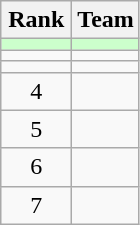<table class="wikitable">
<tr>
<th style="width: 40px;">Rank</th>
<th>Team</th>
</tr>
<tr style="background: #CCFFCC;">
<td style="text-align: center;"></td>
<td></td>
</tr>
<tr>
<td style="text-align: center;"></td>
<td></td>
</tr>
<tr>
<td style="text-align: center;"></td>
<td></td>
</tr>
<tr>
<td style="text-align: center;">4</td>
<td></td>
</tr>
<tr>
<td style="text-align: center;">5</td>
<td></td>
</tr>
<tr>
<td style="text-align: center;">6</td>
<td></td>
</tr>
<tr>
<td style="text-align: center;">7</td>
<td></td>
</tr>
</table>
